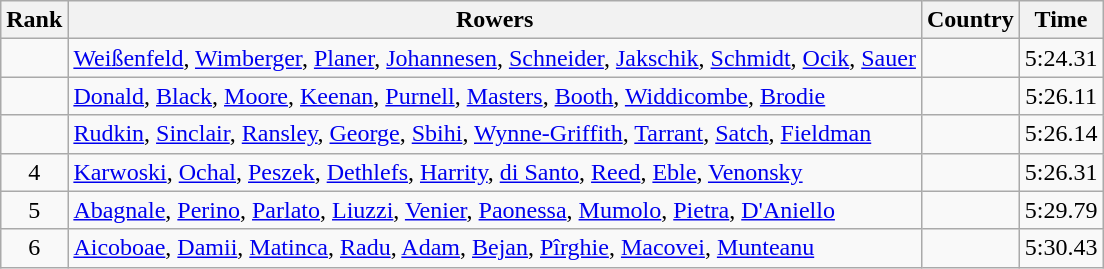<table class="wikitable" style="text-align:center">
<tr>
<th>Rank</th>
<th>Rowers</th>
<th>Country</th>
<th>Time</th>
</tr>
<tr>
<td></td>
<td align="left"><a href='#'>Weißenfeld</a>, <a href='#'>Wimberger</a>, <a href='#'>Planer</a>, <a href='#'>Johannesen</a>, <a href='#'>Schneider</a>, <a href='#'>Jakschik</a>, <a href='#'>Schmidt</a>, <a href='#'>Ocik</a>, <a href='#'>Sauer</a></td>
<td align="left"></td>
<td>5:24.31</td>
</tr>
<tr>
<td></td>
<td align="left"><a href='#'>Donald</a>, <a href='#'>Black</a>, <a href='#'>Moore</a>, <a href='#'>Keenan</a>, <a href='#'>Purnell</a>, <a href='#'>Masters</a>, <a href='#'>Booth</a>, <a href='#'>Widdicombe</a>, <a href='#'>Brodie</a></td>
<td align="left"></td>
<td>5:26.11</td>
</tr>
<tr>
<td></td>
<td align="left"><a href='#'>Rudkin</a>, <a href='#'>Sinclair</a>, <a href='#'>Ransley</a>, <a href='#'>George</a>, <a href='#'>Sbihi</a>, <a href='#'>Wynne-Griffith</a>, <a href='#'>Tarrant</a>, <a href='#'>Satch</a>, <a href='#'>Fieldman</a></td>
<td align="left"></td>
<td>5:26.14</td>
</tr>
<tr>
<td>4</td>
<td align="left"><a href='#'>Karwoski</a>, <a href='#'>Ochal</a>, <a href='#'>Peszek</a>, <a href='#'>Dethlefs</a>, <a href='#'>Harrity</a>, <a href='#'>di Santo</a>, <a href='#'>Reed</a>, <a href='#'>Eble</a>, <a href='#'>Venonsky</a></td>
<td align="left"></td>
<td>5:26.31</td>
</tr>
<tr>
<td>5</td>
<td align="left"><a href='#'>Abagnale</a>, <a href='#'>Perino</a>, <a href='#'>Parlato</a>, <a href='#'>Liuzzi</a>, <a href='#'>Venier</a>, <a href='#'>Paonessa</a>, <a href='#'>Mumolo</a>, <a href='#'>Pietra</a>, <a href='#'>D'Aniello</a></td>
<td align="left"></td>
<td>5:29.79</td>
</tr>
<tr>
<td>6</td>
<td align="left"><a href='#'>Aicoboae</a>, <a href='#'>Damii</a>, <a href='#'>Matinca</a>, <a href='#'>Radu</a>, <a href='#'>Adam</a>, <a href='#'>Bejan</a>, <a href='#'>Pîrghie</a>, <a href='#'>Macovei</a>, <a href='#'>Munteanu</a></td>
<td align="left"></td>
<td>5:30.43</td>
</tr>
</table>
